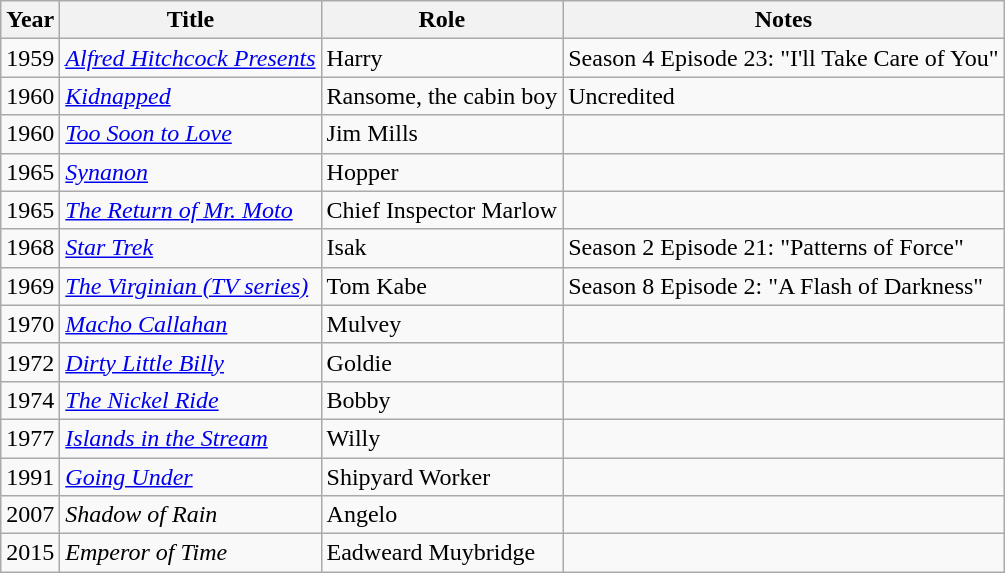<table class="wikitable">
<tr>
<th>Year</th>
<th>Title</th>
<th>Role</th>
<th>Notes</th>
</tr>
<tr>
<td>1959</td>
<td><em><a href='#'>Alfred Hitchcock Presents</a></em></td>
<td>Harry</td>
<td>Season 4 Episode 23: "I'll Take Care of You"</td>
</tr>
<tr>
<td>1960</td>
<td><em><a href='#'>Kidnapped</a></em></td>
<td>Ransome, the cabin boy</td>
<td>Uncredited</td>
</tr>
<tr>
<td>1960</td>
<td><em><a href='#'>Too Soon to Love</a></em></td>
<td>Jim Mills</td>
<td></td>
</tr>
<tr>
<td>1965</td>
<td><em><a href='#'>Synanon</a></em></td>
<td>Hopper</td>
<td></td>
</tr>
<tr>
<td>1965</td>
<td><em><a href='#'>The Return of Mr. Moto</a></em></td>
<td>Chief Inspector Marlow</td>
<td></td>
</tr>
<tr>
<td>1968</td>
<td><em><a href='#'>Star Trek</a></em></td>
<td>Isak</td>
<td>Season 2 Episode 21: "Patterns of Force"</td>
</tr>
<tr>
<td>1969</td>
<td><em><a href='#'>The Virginian (TV series)</a></em></td>
<td>Tom Kabe</td>
<td>Season 8 Episode 2: "A Flash of Darkness"</td>
</tr>
<tr>
<td>1970</td>
<td><em><a href='#'>Macho Callahan</a></em></td>
<td>Mulvey</td>
<td></td>
</tr>
<tr>
<td>1972</td>
<td><em><a href='#'>Dirty Little Billy</a></em></td>
<td>Goldie</td>
<td></td>
</tr>
<tr>
<td>1974</td>
<td><em><a href='#'>The Nickel Ride</a></em></td>
<td>Bobby</td>
<td></td>
</tr>
<tr>
<td>1977</td>
<td><em><a href='#'>Islands in the Stream</a></em></td>
<td>Willy</td>
<td></td>
</tr>
<tr>
<td>1991</td>
<td><em><a href='#'>Going Under</a></em></td>
<td>Shipyard Worker</td>
<td></td>
</tr>
<tr>
<td>2007</td>
<td><em>Shadow of Rain</em></td>
<td>Angelo</td>
<td></td>
</tr>
<tr>
<td>2015</td>
<td><em>Emperor of Time</em></td>
<td>Eadweard Muybridge</td>
<td></td>
</tr>
</table>
